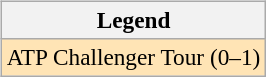<table>
<tr valign=top>
<td><br><table class="wikitable" style=font-size:97%>
<tr>
<th>Legend</th>
</tr>
<tr style="background:moccasin;">
<td>ATP Challenger Tour (0–1)</td>
</tr>
</table>
</td>
<td></td>
</tr>
</table>
